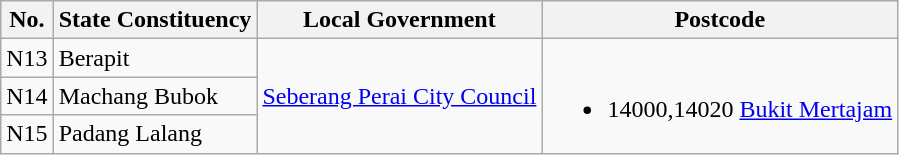<table class="wikitable">
<tr>
<th>No.</th>
<th>State Constituency</th>
<th>Local Government</th>
<th>Postcode</th>
</tr>
<tr>
<td>N13</td>
<td>Berapit</td>
<td rowspan="3"><a href='#'>Seberang Perai City Council</a></td>
<td rowspan="3"><br><ul><li>14000,14020 <a href='#'>Bukit Mertajam</a></li></ul></td>
</tr>
<tr>
<td>N14</td>
<td>Machang Bubok</td>
</tr>
<tr>
<td>N15</td>
<td>Padang Lalang</td>
</tr>
</table>
